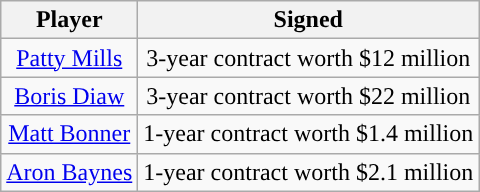<table class="wikitable sortable sortable">
<tr>
<th>Player</th>
<th>Signed</th>
</tr>
<tr style="text-align: center">
<td><a href='#'>Patty Mills</a></td>
<td>3-year contract worth $12 million</td>
</tr>
<tr style="text-align: center">
<td><a href='#'>Boris Diaw</a></td>
<td>3-year contract worth $22 million</td>
</tr>
<tr style="text-align: center">
<td><a href='#'>Matt Bonner</a></td>
<td>1-year contract worth $1.4 million</td>
</tr>
<tr style="text-align: center">
<td><a href='#'>Aron Baynes</a></td>
<td>1-year contract worth $2.1 million</td>
</tr>
</table>
